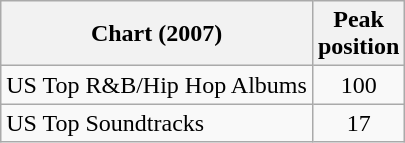<table class="wikitable">
<tr>
<th>Chart (2007)</th>
<th>Peak<br>position</th>
</tr>
<tr>
<td>US Top R&B/Hip Hop Albums</td>
<td align="center">100</td>
</tr>
<tr>
<td>US Top Soundtracks</td>
<td align="center">17</td>
</tr>
</table>
